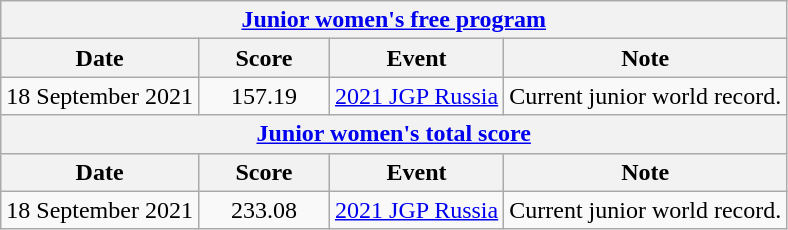<table class="wikitable sortable">
<tr>
<th colspan=4 align=center><a href='#'>Junior women's free program</a></th>
</tr>
<tr>
<th>Date</th>
<th style="width:80px;">Score</th>
<th>Event</th>
<th>Note</th>
</tr>
<tr>
<td>18 September 2021</td>
<td style="text-align:center;">157.19</td>
<td><a href='#'>2021 JGP Russia</a></td>
<td>Current junior world record.</td>
</tr>
<tr>
<th colspan=4 align=center><a href='#'>Junior women's total score</a></th>
</tr>
<tr>
<th>Date</th>
<th style="width:80px;">Score</th>
<th>Event</th>
<th>Note</th>
</tr>
<tr>
<td>18 September 2021</td>
<td style="text-align:center;">233.08</td>
<td><a href='#'>2021 JGP Russia</a></td>
<td>Current junior world record.</td>
</tr>
</table>
